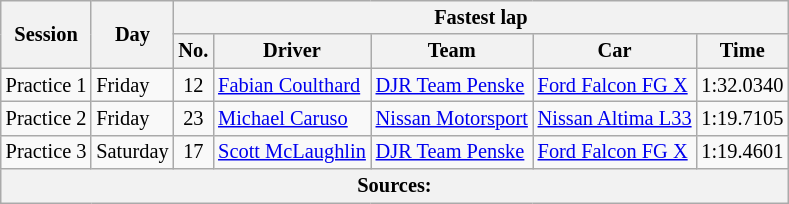<table class="wikitable" style="font-size: 85%">
<tr>
<th rowspan="2">Session</th>
<th rowspan="2">Day</th>
<th colspan="5">Fastest lap</th>
</tr>
<tr>
<th>No.</th>
<th>Driver</th>
<th>Team</th>
<th>Car</th>
<th>Time</th>
</tr>
<tr>
<td>Practice 1</td>
<td>Friday</td>
<td align="center">12</td>
<td> <a href='#'>Fabian Coulthard</a></td>
<td><a href='#'>DJR Team Penske</a></td>
<td><a href='#'>Ford Falcon FG X</a></td>
<td>1:32.0340</td>
</tr>
<tr>
<td>Practice 2</td>
<td>Friday</td>
<td align="center">23</td>
<td> <a href='#'>Michael Caruso</a></td>
<td><a href='#'>Nissan Motorsport</a></td>
<td><a href='#'>Nissan Altima L33</a></td>
<td>1:19.7105</td>
</tr>
<tr>
<td>Practice 3</td>
<td>Saturday</td>
<td align="center">17</td>
<td> <a href='#'>Scott McLaughlin</a></td>
<td><a href='#'>DJR Team Penske</a></td>
<td><a href='#'>Ford Falcon FG X</a></td>
<td>1:19.4601</td>
</tr>
<tr>
<th colspan="7">Sources:</th>
</tr>
</table>
